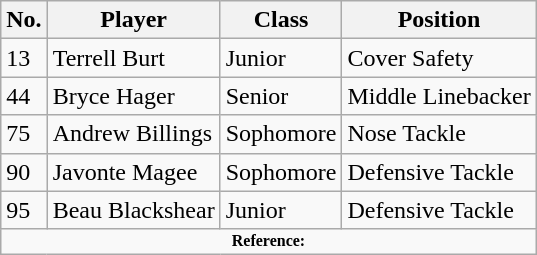<table class="wikitable">
<tr>
<th>No.</th>
<th>Player</th>
<th>Class</th>
<th>Position</th>
</tr>
<tr>
<td>13</td>
<td>Terrell Burt</td>
<td>Junior</td>
<td>Cover Safety</td>
</tr>
<tr>
<td>44</td>
<td>Bryce Hager</td>
<td> Senior</td>
<td>Middle Linebacker</td>
</tr>
<tr>
<td>75</td>
<td>Andrew Billings</td>
<td>Sophomore</td>
<td>Nose Tackle</td>
</tr>
<tr>
<td>90</td>
<td>Javonte Magee</td>
<td>Sophomore</td>
<td>Defensive Tackle</td>
</tr>
<tr>
<td>95</td>
<td>Beau Blackshear</td>
<td> Junior</td>
<td>Defensive Tackle</td>
</tr>
<tr>
<td colspan="4"  style="font-size:8pt; text-align:center;"><strong>Reference:</strong></td>
</tr>
</table>
